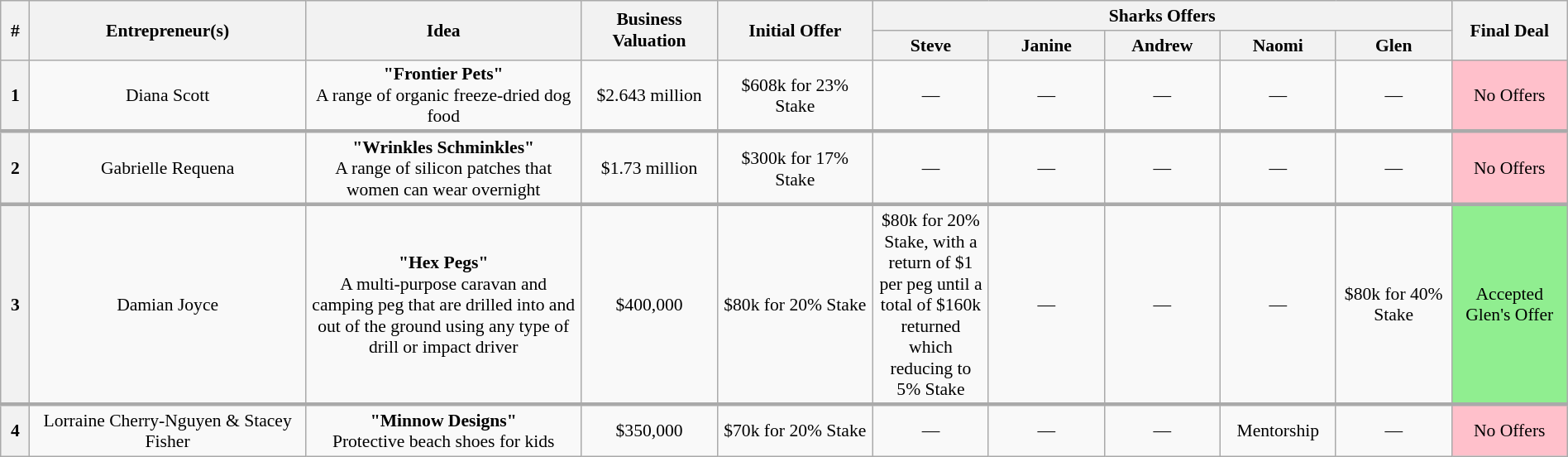<table class="wikitable plainrowheaders" style="font-size:90%; text-align:center; width: 100%; margin-left: auto; margin-right: auto;">
<tr>
<th scope="col" bgcolor="lightgrey" rowspan="2" width="15" align="center">#</th>
<th scope="col" bgcolor="lightgrey" rowspan="2" width="200" align="center">Entrepreneur(s)</th>
<th scope="col" bgcolor="lightgrey" rowspan="2" width="200" align="center">Idea</th>
<th scope="col" bgcolor="lightgrey" rowspan="2" width="95" align="center">Business Valuation</th>
<th scope="col" bgcolor="lightgrey" rowspan="2" width="110" align="center">Initial Offer</th>
<th scope="col" bgcolor="lightgrey" colspan="5">Sharks Offers</th>
<th scope="col" bgcolor="lightgrey" rowspan="2" width="80" align="center">Final Deal</th>
</tr>
<tr>
<th width="80" align="center"><strong>Steve</strong></th>
<th width="80" align="center"><strong>Janine</strong></th>
<th width="80" align="center"><strong>Andrew</strong></th>
<th width="80" align="center"><strong>Naomi</strong></th>
<th width="80" align="center"><strong>Glen</strong></th>
</tr>
<tr>
<th>1</th>
<td>Diana Scott</td>
<td><strong>"Frontier Pets"</strong><br> A range of organic freeze-dried dog food</td>
<td>$2.643 million</td>
<td>$608k for 23% Stake</td>
<td>—</td>
<td>—</td>
<td>—</td>
<td>—</td>
<td>—</td>
<td bgcolor="pink">No Offers</td>
</tr>
<tr>
</tr>
<tr style="border-top:3px solid #aaa;">
<th>2</th>
<td>Gabrielle Requena</td>
<td><strong>"Wrinkles Schminkles"</strong><br>A range of silicon patches that women can wear overnight</td>
<td>$1.73 million</td>
<td>$300k for 17% Stake</td>
<td>—</td>
<td>—</td>
<td>—</td>
<td>—</td>
<td>—</td>
<td bgcolor="pink">No Offers</td>
</tr>
<tr>
</tr>
<tr style="border-top:3px solid #aaa;">
<th>3</th>
<td>Damian Joyce</td>
<td><strong>"Hex Pegs"</strong><br> A multi-purpose caravan and camping peg that are drilled into and out of the ground using any type of drill or impact driver</td>
<td>$400,000</td>
<td>$80k for 20% Stake</td>
<td>$80k for 20% Stake, with a return of $1 per peg until a total of $160k returned which reducing to 5% Stake</td>
<td>—</td>
<td>—</td>
<td>—</td>
<td>$80k for 40% Stake</td>
<td bgcolor="lightgreen">Accepted Glen's Offer</td>
</tr>
<tr>
</tr>
<tr style="border-top:3px solid #aaa;">
<th>4</th>
<td>Lorraine Cherry-Nguyen & Stacey Fisher</td>
<td><strong>"Minnow Designs"</strong><br> Protective beach shoes for kids</td>
<td>$350,000</td>
<td>$70k for 20% Stake</td>
<td>—</td>
<td>—</td>
<td>—</td>
<td>Mentorship</td>
<td>—</td>
<td bgcolor="pink">No Offers</td>
</tr>
</table>
